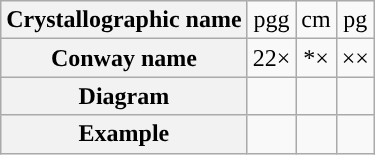<table class=wikitable style="text-align: center">
<tr>
<th>Crystallographic name</th>
<td>pgg</td>
<td>cm</td>
<td>pg</td>
</tr>
<tr>
<th>Conway name</th>
<td>22×</td>
<td>*×</td>
<td>××</td>
</tr>
<tr>
<th>Diagram</th>
<td></td>
<td></td>
<td></td>
</tr>
<tr>
<th>Example</th>
<td></td>
<td></td>
<td></td>
</tr>
</table>
